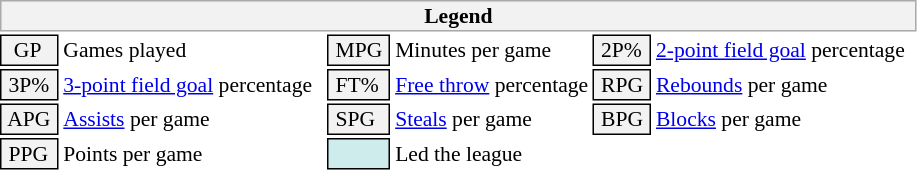<table class="toccolours" style="font-size: 90%; white-space: nowrap">
<tr>
<th colspan="6" style="background-color: #F2F2F2; border: 1px solid #AAAAAA;">Legend</th>
</tr>
<tr>
<td style="background-color: #F2F2F2; border: 1px solid black;">  GP</td>
<td>Games played</td>
<td style="background-color: #F2F2F2; border: 1px solid black"> MPG </td>
<td>Minutes per game</td>
<td style="background-color: #F2F2F2; border: 1px solid black;"> 2P% </td>
<td style="padding-right: 8px"><a href='#'>2-point field goal</a> percentage</td>
</tr>
<tr>
<td style="background-color: #F2F2F2; border: 1px solid black"> 3P% </td>
<td style="padding-right: 8px"><a href='#'>3-point field goal</a> percentage</td>
<td style="background-color: #F2F2F2; border: 1px solid black"> FT% </td>
<td><a href='#'>Free throw</a> percentage</td>
<td style="background-color: #F2F2F2; border: 1px solid black;"> RPG </td>
<td><a href='#'>Rebounds</a> per game</td>
</tr>
<tr>
<td style="background-color: #F2F2F2; border: 1px solid black"> APG </td>
<td><a href='#'>Assists</a> per game</td>
<td style="background-color: #F2F2F2; border: 1px solid black"> SPG </td>
<td><a href='#'>Steals</a> per game</td>
<td style="background-color: #F2F2F2; border: 1px solid black;"> BPG </td>
<td><a href='#'>Blocks</a> per game</td>
</tr>
<tr>
<td style="background-color: #F2F2F2; border: 1px solid black"> PPG </td>
<td>Points per game</td>
<td style="background-color: #CFECEC; border: 1px solid black"> <strong> </strong> </td>
<td>Led the league</td>
</tr>
<tr>
</tr>
</table>
